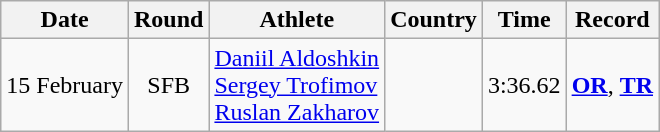<table class="wikitable" style="text-align:center">
<tr>
<th>Date</th>
<th>Round</th>
<th>Athlete</th>
<th>Country</th>
<th>Time</th>
<th>Record</th>
</tr>
<tr>
<td>15 February</td>
<td>SFB</td>
<td align=left><a href='#'>Daniil Aldoshkin</a> <br> <a href='#'>Sergey Trofimov</a> <br> <a href='#'>Ruslan Zakharov</a></td>
<td align=left></td>
<td>3:36.62</td>
<td><strong><a href='#'>OR</a></strong>, <strong><a href='#'>TR</a></strong></td>
</tr>
</table>
